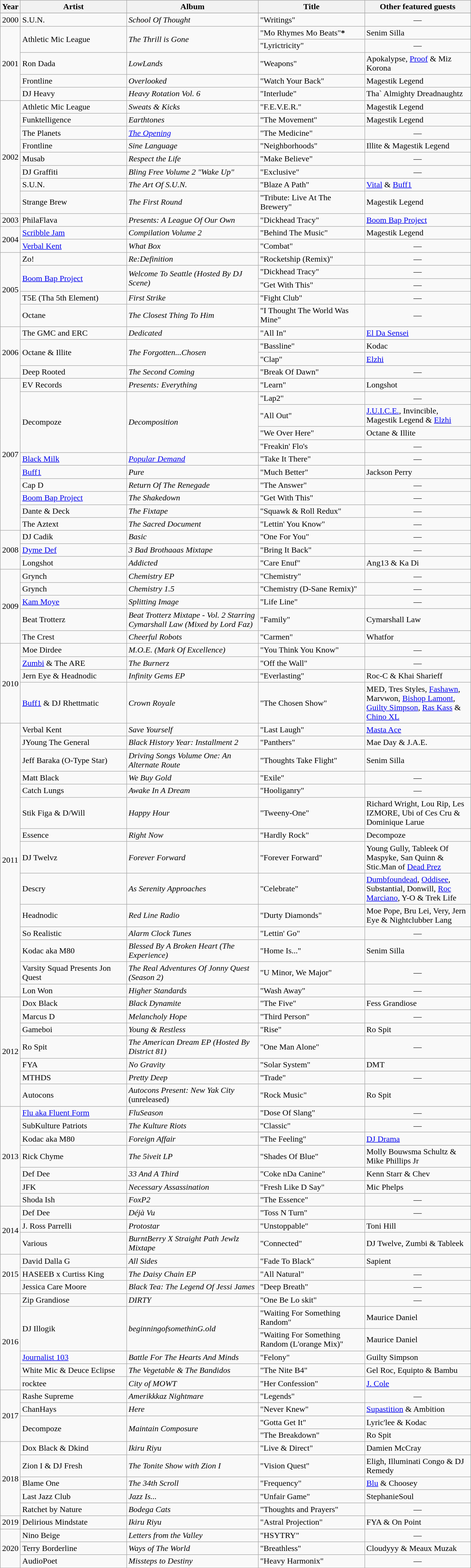<table class="wikitable sortable">
<tr>
<th>Year</th>
<th style="width:200px">Artist</th>
<th style="width:250px">Album</th>
<th style="width:200px">Title</th>
<th style="width:200px">Other featured guests</th>
</tr>
<tr>
</tr>
<tr>
<td>2000</td>
<td>S.U.N.</td>
<td><em>School Of Thought</em></td>
<td>"Writings"</td>
<td align="center">—</td>
</tr>
<tr>
<td rowspan="5">2001</td>
<td rowspan="2">Athletic Mic League</td>
<td rowspan="2"><em>The Thrill is Gone</em></td>
<td>"Mo Rhymes Mo Beats"<strong>*</strong></td>
<td>Senim Silla</td>
</tr>
<tr>
<td>"Lyrictricity"</td>
<td align="center">—</td>
</tr>
<tr>
<td>Ron Dada</td>
<td><em>LowLands</em></td>
<td>"Weapons"</td>
<td>Apokalypse, <a href='#'>Proof</a> & Miz Korona</td>
</tr>
<tr>
<td>Frontline</td>
<td><em>Overlooked</em></td>
<td>"Watch Your Back"</td>
<td>Magestik Legend</td>
</tr>
<tr>
<td>DJ Heavy</td>
<td><em>Heavy Rotation Vol. 6</em></td>
<td>"Interlude"</td>
<td>Tha` Almighty Dreadnaughtz</td>
</tr>
<tr>
<td rowspan="8">2002</td>
<td>Athletic Mic League</td>
<td><em>Sweats & Kicks</em></td>
<td>"F.E.V.E.R."</td>
<td>Magestik Legend</td>
</tr>
<tr>
<td>Funktelligence</td>
<td><em>Earthtones</em></td>
<td>"The Movement"</td>
<td>Magestik Legend</td>
</tr>
<tr>
<td>The Planets</td>
<td><em><a href='#'>The Opening</a></em></td>
<td>"The Medicine"</td>
<td align="center">—</td>
</tr>
<tr>
<td>Frontline</td>
<td><em>Sine Language</em></td>
<td>"Neighborhoods"</td>
<td>Illite & Magestik Legend</td>
</tr>
<tr>
<td>Musab</td>
<td><em>Respect the Life</em></td>
<td>"Make Believe"</td>
<td align="center">—</td>
</tr>
<tr>
<td>DJ Graffiti</td>
<td><em>Bling Free Volume 2 "Wake Up"</em></td>
<td>"Exclusive"</td>
<td align="center">—</td>
</tr>
<tr>
<td>S.U.N.</td>
<td><em>The Art Of S.U.N.</em></td>
<td>"Blaze A Path"</td>
<td><a href='#'>Vital</a> & <a href='#'>Buff1</a></td>
</tr>
<tr>
<td>Strange Brew</td>
<td><em>The First Round</em></td>
<td>"Tribute: Live At The Brewery"</td>
<td>Magestik Legend</td>
</tr>
<tr>
<td>2003</td>
<td>PhilaFlava</td>
<td><em>Presents: A League Of Our Own</em></td>
<td>"Dickhead Tracy"</td>
<td><a href='#'>Boom Bap Project</a></td>
</tr>
<tr>
<td rowspan="2">2004</td>
<td><a href='#'>Scribble Jam</a></td>
<td><em>Compilation Volume 2</em></td>
<td>"Behind The Music"</td>
<td>Magestik Legend</td>
</tr>
<tr>
<td><a href='#'>Verbal Kent</a></td>
<td><em>What Box</em></td>
<td>"Combat"</td>
<td align="center">—</td>
</tr>
<tr>
<td rowspan="5">2005</td>
<td>Zo!</td>
<td><em>Re:Definition</em></td>
<td>"Rocketship (Remix)"</td>
<td align="center">—</td>
</tr>
<tr>
<td rowspan="2"><a href='#'>Boom Bap Project</a></td>
<td rowspan="2"><em>Welcome To Seattle (Hosted By DJ Scene)</em></td>
<td>"Dickhead Tracy"</td>
<td align="center">—</td>
</tr>
<tr>
<td>"Get With This"</td>
<td align="center">—</td>
</tr>
<tr>
<td>T5E (Tha 5th Element)</td>
<td><em>First Strike</em></td>
<td>"Fight Club"</td>
<td align="center">—</td>
</tr>
<tr>
<td>Octane</td>
<td><em>The Closest Thing To Him</em></td>
<td>"I Thought The World Was Mine"</td>
<td align="center">—</td>
</tr>
<tr>
<td rowspan="4">2006</td>
<td>The GMC and ERC</td>
<td><em>Dedicated</em></td>
<td>"All In"</td>
<td><a href='#'>El Da Sensei</a></td>
</tr>
<tr>
<td rowspan="2">Octane & Illite</td>
<td rowspan="2"><em>The Forgotten...Chosen</em></td>
<td>"Bassline"</td>
<td>Kodac</td>
</tr>
<tr>
<td>"Clap"</td>
<td><a href='#'>Elzhi</a></td>
</tr>
<tr>
<td>Deep Rooted</td>
<td><em>The Second Coming</em></td>
<td>"Break Of Dawn"</td>
<td align="center">—</td>
</tr>
<tr>
<td rowspan="11">2007</td>
<td>EV Records</td>
<td><em>Presents: Everything</em></td>
<td>"Learn"</td>
<td>Longshot</td>
</tr>
<tr>
<td rowspan="4">Decompoze</td>
<td rowspan="4"><em>Decomposition</em></td>
<td>"Lap2"</td>
<td align="center">—</td>
</tr>
<tr>
<td>"All Out"</td>
<td><a href='#'>J.U.I.C.E.</a>, Invincible, Magestik Legend & <a href='#'>Elzhi</a></td>
</tr>
<tr>
<td>"We Over Here"</td>
<td>Octane & Illite</td>
</tr>
<tr>
<td>"Freakin' Flo's</td>
<td align="center">—</td>
</tr>
<tr>
<td><a href='#'>Black Milk</a></td>
<td><em><a href='#'>Popular Demand</a></em></td>
<td>"Take It There"</td>
<td align="center">—</td>
</tr>
<tr>
<td><a href='#'>Buff1</a></td>
<td><em>Pure</em></td>
<td>"Much Better"</td>
<td>Jackson Perry</td>
</tr>
<tr>
<td>Cap D</td>
<td><em>Return Of The Renegade</em></td>
<td>"The Answer"</td>
<td align="center">—</td>
</tr>
<tr>
<td><a href='#'>Boom Bap Project</a></td>
<td><em>The Shakedown</em></td>
<td>"Get With This"</td>
<td align="center">—</td>
</tr>
<tr>
<td>Dante & Deck</td>
<td><em>The Fixtape</em></td>
<td>"Squawk & Roll Redux"</td>
<td align="center">—</td>
</tr>
<tr>
<td>The Aztext</td>
<td><em>The Sacred Document</em></td>
<td>"Lettin' You Know"</td>
<td align="center">—</td>
</tr>
<tr>
<td rowspan="3">2008</td>
<td>DJ Cadik</td>
<td><em>Basic</em></td>
<td>"One For You"</td>
<td align="center">—</td>
</tr>
<tr>
<td><a href='#'>Dyme Def</a></td>
<td><em>3 Bad Brothaaas Mixtape</em></td>
<td>"Bring It Back"</td>
<td align="center">—</td>
</tr>
<tr>
<td>Longshot</td>
<td><em>Addicted</em></td>
<td>"Care Enuf"</td>
<td>Ang13 & Ka Di</td>
</tr>
<tr>
<td rowspan="5">2009</td>
<td>Grynch</td>
<td><em>Chemistry EP</em></td>
<td>"Chemistry"</td>
<td align="center">—</td>
</tr>
<tr>
<td>Grynch</td>
<td><em>Chemistry 1.5</em></td>
<td>"Chemistry (D-Sane Remix)"</td>
<td align="center">—</td>
</tr>
<tr>
<td><a href='#'>Kam Moye</a></td>
<td><em>Splitting Image</em></td>
<td>"Life Line"</td>
<td align="center">—</td>
</tr>
<tr>
<td>Beat Trotterz</td>
<td><em>Beat Trotterz Mixtape - Vol. 2 Starring Cymarshall Law (Mixed by Lord Faz)</em></td>
<td>"Family"</td>
<td>Cymarshall Law</td>
</tr>
<tr>
<td>The Crest</td>
<td><em>Cheerful Robots</em></td>
<td>"Carmen"</td>
<td>Whatfor</td>
</tr>
<tr>
<td rowspan="4">2010</td>
<td>Moe Dirdee</td>
<td><em>M.O.E. (Mark Of Excellence)</em></td>
<td>"You Think You Know"</td>
<td align="center">—</td>
</tr>
<tr>
<td><a href='#'>Zumbi</a> & The ARE</td>
<td><em>The Burnerz</em></td>
<td>"Off the Wall"</td>
<td align="center">—</td>
</tr>
<tr>
<td>Jern Eye & Headnodic</td>
<td><em>Infinity Gems EP</em></td>
<td>"Everlasting"</td>
<td>Roc-C & Khai Sharieff</td>
</tr>
<tr>
<td><a href='#'>Buff1</a> & DJ Rhettmatic</td>
<td><em>Crown Royale</em></td>
<td>"The Chosen Show"</td>
<td>MED, Tres Styles, <a href='#'>Fashawn</a>, Marvwon, <a href='#'>Bishop Lamont</a>, <a href='#'>Guilty Simpson</a>, <a href='#'>Ras Kass</a> & <a href='#'>Chino XL</a></td>
</tr>
<tr>
<td rowspan="14">2011</td>
<td>Verbal Kent</td>
<td><em>Save Yourself</em></td>
<td>"Last Laugh"</td>
<td><a href='#'>Masta Ace</a></td>
</tr>
<tr>
<td>JYoung The General</td>
<td><em>Black History Year: Installment 2</em></td>
<td>"Panthers"</td>
<td>Mae Day & J.A.E.</td>
</tr>
<tr>
<td>Jeff Baraka (O-Type Star)</td>
<td><em>Driving Songs Volume One: An Alternate Route</em></td>
<td>"Thoughts Take Flight"</td>
<td>Senim Silla</td>
</tr>
<tr>
<td>Matt Black</td>
<td><em>We Buy Gold</em></td>
<td>"Exile"</td>
<td align="center">—</td>
</tr>
<tr>
<td>Catch Lungs</td>
<td><em>Awake In A Dream</em></td>
<td>"Hooliganry"</td>
<td align="center">—</td>
</tr>
<tr>
<td>Stik Figa & D/Will</td>
<td><em>Happy Hour</em></td>
<td>"Tweeny-One"</td>
<td>Richard Wright, Lou Rip, Les IZMORE, Ubi of Ces Cru & Dominique Larue</td>
</tr>
<tr>
<td>Essence</td>
<td><em>Right Now</em></td>
<td>"Hardly Rock"</td>
<td>Decompoze</td>
</tr>
<tr>
<td>DJ Twelvz</td>
<td><em>Forever Forward</em></td>
<td>"Forever Forward"</td>
<td>Young Gully, Tableek Of Maspyke, San Quinn & Stic.Man of <a href='#'>Dead Prez</a></td>
</tr>
<tr>
<td>Descry</td>
<td><em>As Serenity Approaches</em></td>
<td>"Celebrate"</td>
<td><a href='#'>Dumbfoundead</a>, <a href='#'>Oddisee</a>, Substantial, Donwill, <a href='#'>Roc Marciano</a>, Y-O & Trek Life</td>
</tr>
<tr>
<td>Headnodic</td>
<td><em>Red Line Radio</em></td>
<td>"Durty Diamonds"</td>
<td>Moe Pope, Bru Lei, Very, Jern Eye & Nightclubber Lang</td>
</tr>
<tr>
<td>So Realistic</td>
<td><em>Alarm Clock Tunes</em></td>
<td>"Lettin' Go"</td>
<td align="center">—</td>
</tr>
<tr>
<td>Kodac aka M80</td>
<td><em>Blessed By A Broken Heart (The Experience)</em></td>
<td>"Home Is..."</td>
<td>Senim Silla</td>
</tr>
<tr>
<td>Varsity Squad Presents Jon Quest</td>
<td><em>The Real Adventures Of Jonny Quest (Season 2)</em></td>
<td>"U Minor, We Major"</td>
<td align="center">—</td>
</tr>
<tr>
<td>Lon Won</td>
<td><em>Higher Standards</em></td>
<td>"Wash Away"</td>
<td align="center">—</td>
</tr>
<tr>
<td rowspan="7">2012</td>
<td>Dox Black</td>
<td><em>Black Dynamite</em></td>
<td>"The Five"</td>
<td>Fess Grandiose</td>
</tr>
<tr>
<td>Marcus D</td>
<td><em>Melancholy Hope</em></td>
<td>"Third Person"</td>
<td align="center">—</td>
</tr>
<tr>
<td>Gameboi</td>
<td><em>Young & Restless</em></td>
<td>"Rise"</td>
<td>Ro Spit</td>
</tr>
<tr>
<td>Ro Spit</td>
<td><em>The American Dream EP (Hosted By District 81)</em></td>
<td>"One Man Alone"</td>
<td align="center">—</td>
</tr>
<tr>
<td>FYA</td>
<td><em>No Gravity</em></td>
<td>"Solar System"</td>
<td>DMT</td>
</tr>
<tr>
<td>MTHDS</td>
<td><em>Pretty Deep</em></td>
<td>"Trade"</td>
<td align="center">—</td>
</tr>
<tr>
<td>Autocons</td>
<td><em>Autocons Present: New Yak City</em> (unreleased)</td>
<td>"Rock Music"</td>
<td>Ro Spit</td>
</tr>
<tr>
<td rowspan="7">2013</td>
<td><a href='#'>Flu aka Fluent Form</a></td>
<td><em>FluSeason</em></td>
<td>"Dose Of Slang"</td>
<td align="center">—</td>
</tr>
<tr>
<td>SubKulture Patriots</td>
<td><em>The Kulture Riots</em></td>
<td>"Classic"</td>
<td align="center">—</td>
</tr>
<tr>
<td>Kodac aka M80</td>
<td><em>Foreign Affair</em></td>
<td>"The Feeling"</td>
<td><a href='#'>DJ Drama</a></td>
</tr>
<tr>
<td>Rick Chyme</td>
<td><em>The 5iveit LP</em></td>
<td>"Shades Of Blue"</td>
<td>Molly Bouwsma Schultz & Mike Phillips Jr</td>
</tr>
<tr>
<td>Def Dee</td>
<td><em>33 And A Third</em></td>
<td>"Coke nDa Canine"</td>
<td>Kenn Starr & Chev</td>
</tr>
<tr>
<td>JFK</td>
<td><em>Necessary Assassination</em></td>
<td>"Fresh Like D Say"</td>
<td>Mic Phelps</td>
</tr>
<tr>
<td>Shoda Ish</td>
<td><em>FoxP2</em></td>
<td>"The Essence"</td>
<td align="center">—</td>
</tr>
<tr>
<td rowspan="3">2014</td>
<td>Def Dee</td>
<td><em>Déjà Vu</em></td>
<td>"Toss N Turn"</td>
<td align="center">—</td>
</tr>
<tr>
<td>J. Ross Parrelli</td>
<td><em>Protostar</em></td>
<td>"Unstoppable"</td>
<td>Toni Hill</td>
</tr>
<tr>
<td>Various</td>
<td><em>BurntBerry X Straight Path Jewlz Mixtape</em></td>
<td>"Connected"</td>
<td>DJ Twelve, Zumbi & Tableek</td>
</tr>
<tr>
<td rowspan="3">2015</td>
<td>David Dalla G</td>
<td><em>All Sides</em></td>
<td>"Fade To Black"</td>
<td>Sapient</td>
</tr>
<tr>
<td>HASEEB x Curtiss King</td>
<td><em>The Daisy Chain EP</em></td>
<td>"All Natural"</td>
<td align="center">—</td>
</tr>
<tr>
<td>Jessica Care Moore</td>
<td><em>Black Tea: The Legend Of Jessi James</em></td>
<td>"Deep Breath"</td>
<td align="center">—</td>
</tr>
<tr>
<td rowspan="6">2016</td>
<td>Zip Grandiose</td>
<td><em>DIRTY</em></td>
<td>"One Be Lo skit"</td>
<td align="center">—</td>
</tr>
<tr>
<td rowspan="2">DJ Illogik</td>
<td rowspan="2"><em>beginningofsomethinG.old</em></td>
<td>"Waiting For Something Random"</td>
<td>Maurice Daniel</td>
</tr>
<tr>
<td>"Waiting For Something Random (L'orange Mix)"</td>
<td>Maurice Daniel</td>
</tr>
<tr>
<td><a href='#'>Journalist 103</a></td>
<td><em>Battle For The Hearts And Minds</em></td>
<td>"Felony"</td>
<td>Guilty Simpson</td>
</tr>
<tr>
<td>White Mic & Deuce Eclipse</td>
<td><em>The Vegetable & The Bandidos</em></td>
<td>"The Nite B4"</td>
<td>Gel Roc, Equipto & Bambu</td>
</tr>
<tr>
<td>rocktee</td>
<td><em>City of MOWT</em></td>
<td>"Her Confession"</td>
<td><a href='#'>J. Cole</a></td>
</tr>
<tr>
<td rowspan="4">2017</td>
<td>Rashe Supreme</td>
<td><em>Amerikkkaz Nightmare</em></td>
<td>"Legends"</td>
<td align="center">—</td>
</tr>
<tr>
<td>ChanHays</td>
<td><em>Here</em></td>
<td>"Never Knew"</td>
<td><a href='#'>Supastition</a> & Ambition</td>
</tr>
<tr>
<td rowspan="2">Decompoze</td>
<td rowspan="2"><em>Maintain Composure</em></td>
<td>"Gotta Get It"</td>
<td>Lyric'lee & Kodac</td>
</tr>
<tr>
<td>"The Breakdown"</td>
<td>Ro Spit</td>
</tr>
<tr>
<td rowspan="5">2018</td>
<td>Dox Black & Dkind</td>
<td><em>Ikiru Riyu</em></td>
<td>"Live & Direct"</td>
<td>Damien McCray</td>
</tr>
<tr>
<td>Zion I & DJ Fresh</td>
<td><em>The Tonite Show with Zion I</em></td>
<td>"Vision Quest"</td>
<td>Eligh, Illuminati Congo & DJ Remedy</td>
</tr>
<tr>
<td>Blame One</td>
<td><em>The 34th Scroll</em></td>
<td>"Frequency"</td>
<td><a href='#'>Blu</a> & Choosey</td>
</tr>
<tr>
<td>Last Jazz Club</td>
<td><em>Jazz Is...</em></td>
<td>"Unfair Game"</td>
<td>StephanieSoul</td>
</tr>
<tr>
<td>Ratchet by Nature</td>
<td><em>Bodega Cats</em></td>
<td>"Thoughts and Prayers"</td>
<td align="center">—</td>
</tr>
<tr>
<td rowspan="1">2019</td>
<td>Delirious Mindstate</td>
<td><em>Ikiru Riyu</em></td>
<td>"Astral Projection"</td>
<td>FYA & On Point</td>
</tr>
<tr>
<td rowspan="3">2020</td>
<td>Nino Beige</td>
<td><em>Letters from the Valley</em></td>
<td>"HSYTRY"</td>
<td align="center">—</td>
</tr>
<tr>
<td>Terry Borderline</td>
<td><em>Ways of The World</em></td>
<td>"Breathless"</td>
<td>Cloudyyy & Meaux Muzak</td>
</tr>
<tr>
<td>AudioPoet</td>
<td><em>Missteps to Destiny</em></td>
<td>"Heavy Harmonix"</td>
<td align="center">—</td>
</tr>
<tr>
</tr>
</table>
